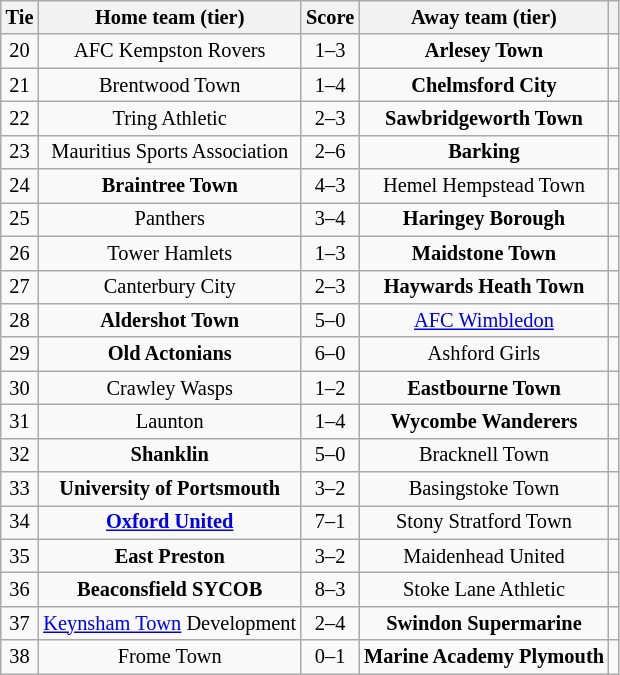<table class="wikitable" style="text-align:center; font-size:85%">
<tr>
<th>Tie</th>
<th>Home team (tier)</th>
<th>Score</th>
<th>Away team (tier)</th>
<th></th>
</tr>
<tr>
<td align="center">20</td>
<td>AFC Kempston Rovers</td>
<td align="center">1–3</td>
<td><strong>Arlesey Town</strong></td>
<td></td>
</tr>
<tr>
<td align="center">21</td>
<td>Brentwood Town</td>
<td align="center">1–4</td>
<td><strong>Chelmsford City</strong></td>
<td></td>
</tr>
<tr>
<td align="center">22</td>
<td>Tring Athletic</td>
<td align="center">2–3 </td>
<td><strong>Sawbridgeworth Town</strong></td>
<td></td>
</tr>
<tr>
<td align="center">23</td>
<td>Mauritius Sports Association</td>
<td align="center">2–6</td>
<td><strong>Barking</strong></td>
<td></td>
</tr>
<tr>
<td align="center">24</td>
<td><strong>Braintree Town</strong></td>
<td align="center">4–3</td>
<td>Hemel Hempstead Town</td>
<td></td>
</tr>
<tr>
<td align="center">25</td>
<td>Panthers</td>
<td align="center">3–4</td>
<td><strong>Haringey Borough</strong></td>
<td></td>
</tr>
<tr>
<td align="center">26</td>
<td>Tower Hamlets</td>
<td align="center">1–3</td>
<td><strong>Maidstone Town</strong></td>
<td></td>
</tr>
<tr>
<td align="center">27</td>
<td>Canterbury City</td>
<td align="center">2–3</td>
<td><strong>Haywards Heath Town</strong></td>
<td></td>
</tr>
<tr>
<td align="center">28</td>
<td><strong>Aldershot Town</strong></td>
<td align="center">5–0</td>
<td><a href='#'>AFC Wimbledon</a></td>
<td></td>
</tr>
<tr>
<td align="center">29</td>
<td><strong>Old Actonians</strong></td>
<td align="center">6–0</td>
<td>Ashford Girls</td>
<td></td>
</tr>
<tr>
<td align="center">30</td>
<td>Crawley Wasps</td>
<td align="center">1–2</td>
<td><strong>Eastbourne Town</strong></td>
<td></td>
</tr>
<tr>
<td align="center">31</td>
<td>Launton</td>
<td align="center">1–4</td>
<td><strong>Wycombe Wanderers</strong></td>
<td></td>
</tr>
<tr>
<td align="center">32</td>
<td><strong>Shanklin</strong></td>
<td align="center">5–0</td>
<td>Bracknell Town</td>
<td></td>
</tr>
<tr>
<td align="center">33</td>
<td><strong>University of Portsmouth</strong></td>
<td align="center">3–2</td>
<td>Basingstoke Town</td>
<td></td>
</tr>
<tr>
<td align="center">34</td>
<td><strong><a href='#'>Oxford United</a></strong></td>
<td align="center">7–1</td>
<td>Stony Stratford Town</td>
<td></td>
</tr>
<tr>
<td align="center">35</td>
<td><strong>East Preston</strong></td>
<td align="center">3–2 </td>
<td>Maidenhead United</td>
<td></td>
</tr>
<tr>
<td align="center">36</td>
<td><strong>Beaconsfield SYCOB</strong></td>
<td align="center">8–3</td>
<td>Stoke Lane Athletic</td>
<td></td>
</tr>
<tr>
<td align="center">37</td>
<td><a href='#'>Keynsham Town</a> Development</td>
<td align="center">2–4</td>
<td><strong>Swindon Supermarine</strong></td>
<td></td>
</tr>
<tr>
<td align="center">38</td>
<td>Frome Town</td>
<td align="center">0–1</td>
<td><strong>Marine Academy Plymouth</strong></td>
<td></td>
</tr>
</table>
